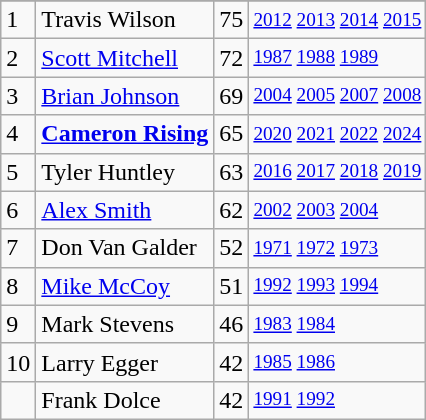<table class="wikitable">
<tr>
</tr>
<tr>
<td>1</td>
<td>Travis Wilson</td>
<td><abbr>75</abbr></td>
<td style="font-size:80%;"><a href='#'>2012</a> <a href='#'>2013</a> <a href='#'>2014</a> <a href='#'>2015</a></td>
</tr>
<tr>
<td>2</td>
<td><a href='#'>Scott Mitchell</a></td>
<td><abbr>72</abbr></td>
<td style="font-size:80%;"><a href='#'>1987</a> <a href='#'>1988</a> <a href='#'>1989</a></td>
</tr>
<tr>
<td>3</td>
<td><a href='#'>Brian Johnson</a></td>
<td><abbr>69</abbr></td>
<td style="font-size:80%;"><a href='#'>2004</a> <a href='#'>2005</a> <a href='#'>2007</a> <a href='#'>2008</a></td>
</tr>
<tr>
<td>4</td>
<td><strong><a href='#'>Cameron Rising</a></strong></td>
<td><abbr>65</abbr></td>
<td style="font-size:80%;"><a href='#'>2020</a> <a href='#'>2021</a> <a href='#'>2022</a> <a href='#'>2024</a></td>
</tr>
<tr>
<td>5</td>
<td>Tyler Huntley</td>
<td><abbr>63</abbr></td>
<td style="font-size:80%;"><a href='#'>2016</a> <a href='#'>2017</a> <a href='#'>2018</a> <a href='#'>2019</a></td>
</tr>
<tr>
<td>6</td>
<td><a href='#'>Alex Smith</a></td>
<td><abbr>62</abbr></td>
<td style="font-size:80%;"><a href='#'>2002</a> <a href='#'>2003</a> <a href='#'>2004</a></td>
</tr>
<tr>
<td>7</td>
<td>Don Van Galder</td>
<td><abbr>52</abbr></td>
<td style="font-size:80%;"><a href='#'>1971</a> <a href='#'>1972</a> <a href='#'>1973</a></td>
</tr>
<tr>
<td>8</td>
<td><a href='#'>Mike McCoy</a></td>
<td><abbr>51</abbr></td>
<td style="font-size:80%;"><a href='#'>1992</a> <a href='#'>1993</a> <a href='#'>1994</a></td>
</tr>
<tr>
<td>9</td>
<td>Mark Stevens</td>
<td><abbr>46</abbr></td>
<td style="font-size:80%;"><a href='#'>1983</a> <a href='#'>1984</a></td>
</tr>
<tr>
<td>10</td>
<td>Larry Egger</td>
<td><abbr>42</abbr></td>
<td style="font-size:80%;"><a href='#'>1985</a> <a href='#'>1986</a></td>
</tr>
<tr>
<td></td>
<td>Frank Dolce</td>
<td><abbr>42</abbr></td>
<td style="font-size:80%;"><a href='#'>1991</a> <a href='#'>1992</a></td>
</tr>
</table>
